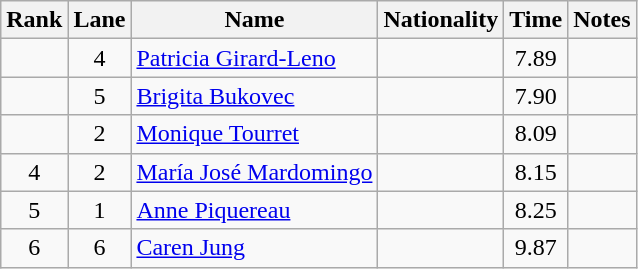<table class="wikitable sortable" style="text-align:center">
<tr>
<th>Rank</th>
<th>Lane</th>
<th>Name</th>
<th>Nationality</th>
<th>Time</th>
<th>Notes</th>
</tr>
<tr>
<td></td>
<td>4</td>
<td align="left"><a href='#'>Patricia Girard-Leno</a></td>
<td align=left></td>
<td>7.89</td>
<td></td>
</tr>
<tr>
<td></td>
<td>5</td>
<td align="left"><a href='#'>Brigita Bukovec</a></td>
<td align=left></td>
<td>7.90</td>
<td></td>
</tr>
<tr>
<td></td>
<td>2</td>
<td align="left"><a href='#'>Monique Tourret</a></td>
<td align=left></td>
<td>8.09</td>
<td></td>
</tr>
<tr>
<td>4</td>
<td>2</td>
<td align="left"><a href='#'>María José Mardomingo</a></td>
<td align=left></td>
<td>8.15</td>
<td></td>
</tr>
<tr>
<td>5</td>
<td>1</td>
<td align="left"><a href='#'>Anne Piquereau</a></td>
<td align=left></td>
<td>8.25</td>
<td></td>
</tr>
<tr>
<td>6</td>
<td>6</td>
<td align="left"><a href='#'>Caren Jung</a></td>
<td align=left></td>
<td>9.87</td>
<td></td>
</tr>
</table>
